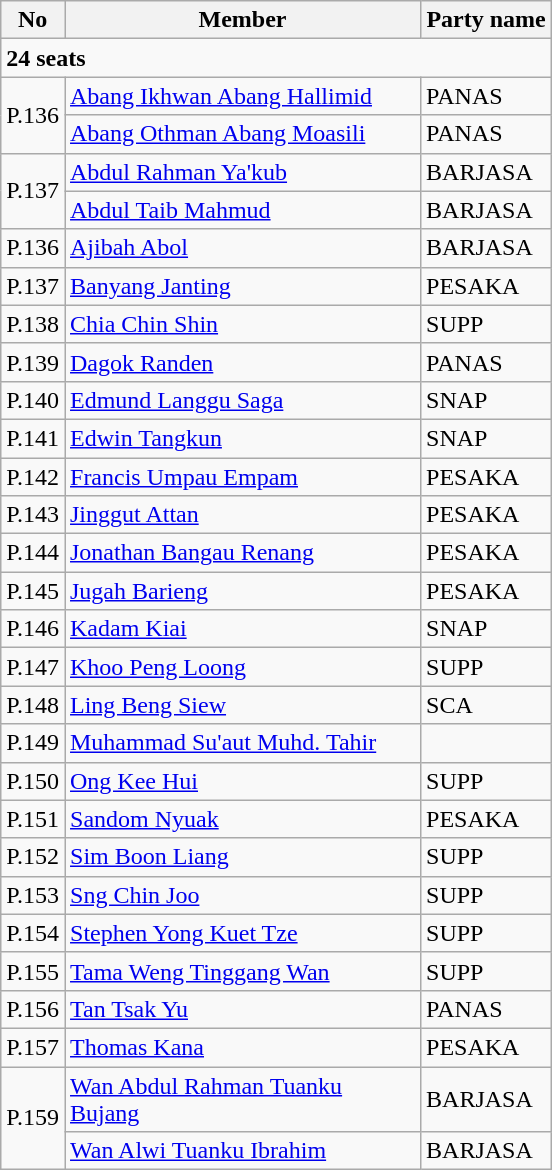<table class="wikitable sortable">
<tr>
<th style="width:30px;">No</th>
<th style="width:230px;">Member</th>
<th style="width:80px;">Party name</th>
</tr>
<tr>
<td colspan="3"><strong>24 seats</strong></td>
</tr>
<tr>
<td rowspan=2>P.136</td>
<td><a href='#'>Abang Ikhwan Abang Hallimid</a> <br> </td>
<td>PANAS</td>
</tr>
<tr>
<td><a href='#'>Abang Othman Abang Moasili</a> <br></td>
<td>PANAS</td>
</tr>
<tr>
<td rowspan=2>P.137</td>
<td><a href='#'>Abdul Rahman Ya'kub</a></td>
<td>BARJASA</td>
</tr>
<tr>
<td><a href='#'>Abdul Taib Mahmud</a><br></td>
<td>BARJASA</td>
</tr>
<tr>
<td>P.136</td>
<td><a href='#'>Ajibah Abol</a></td>
<td>BARJASA</td>
</tr>
<tr>
<td>P.137</td>
<td><a href='#'>Banyang Janting</a></td>
<td>PESAKA</td>
</tr>
<tr>
<td>P.138</td>
<td><a href='#'>Chia Chin Shin</a></td>
<td>SUPP</td>
</tr>
<tr>
<td>P.139</td>
<td><a href='#'>Dagok Randen</a><br></td>
<td>PANAS</td>
</tr>
<tr>
<td>P.140</td>
<td><a href='#'>Edmund Langgu Saga</a></td>
<td>SNAP</td>
</tr>
<tr>
<td>P.141</td>
<td><a href='#'>Edwin Tangkun</a></td>
<td>SNAP</td>
</tr>
<tr>
<td>P.142</td>
<td><a href='#'>Francis Umpau Empam</a><br></td>
<td>PESAKA</td>
</tr>
<tr>
<td>P.143</td>
<td><a href='#'>Jinggut Attan</a></td>
<td>PESAKA</td>
</tr>
<tr>
<td>P.144</td>
<td><a href='#'>Jonathan Bangau Renang</a></td>
<td>PESAKA</td>
</tr>
<tr>
<td>P.145</td>
<td><a href='#'>Jugah Barieng</a></td>
<td>PESAKA</td>
</tr>
<tr>
<td>P.146</td>
<td><a href='#'>Kadam Kiai</a><br></td>
<td>SNAP</td>
</tr>
<tr>
<td>P.147</td>
<td><a href='#'>Khoo Peng Loong</a></td>
<td>SUPP</td>
</tr>
<tr>
<td>P.148</td>
<td><a href='#'>Ling Beng Siew</a></td>
<td>SCA</td>
</tr>
<tr>
<td>P.149</td>
<td><a href='#'>Muhammad Su'aut Muhd. Tahir</a></td>
<td></td>
</tr>
<tr>
<td>P.150</td>
<td><a href='#'>Ong Kee Hui</a></td>
<td>SUPP</td>
</tr>
<tr>
<td>P.151</td>
<td><a href='#'>Sandom Nyuak</a> <br> </td>
<td>PESAKA</td>
</tr>
<tr>
<td>P.152</td>
<td><a href='#'>Sim Boon Liang</a></td>
<td>SUPP</td>
</tr>
<tr>
<td>P.153</td>
<td><a href='#'>Sng Chin Joo</a></td>
<td>SUPP</td>
</tr>
<tr>
<td>P.154</td>
<td><a href='#'>Stephen Yong Kuet Tze</a></td>
<td>SUPP</td>
</tr>
<tr>
<td>P.155</td>
<td><a href='#'>Tama Weng Tinggang Wan</a><br></td>
<td>SUPP</td>
</tr>
<tr>
<td>P.156</td>
<td><a href='#'>Tan Tsak Yu</a></td>
<td>PANAS</td>
</tr>
<tr>
<td>P.157</td>
<td><a href='#'>Thomas Kana</a><br></td>
<td>PESAKA</td>
</tr>
<tr>
<td rowspan=2>P.159</td>
<td><a href='#'>Wan Abdul Rahman Tuanku Bujang</a></td>
<td>BARJASA</td>
</tr>
<tr>
<td><a href='#'>Wan Alwi Tuanku Ibrahim</a><br></td>
<td>BARJASA</td>
</tr>
</table>
